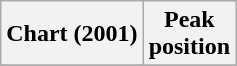<table class="wikitable plainrowheaders" style="text-align:center">
<tr>
<th scope="col">Chart (2001)</th>
<th scope="col">Peak<br>position</th>
</tr>
<tr>
</tr>
</table>
